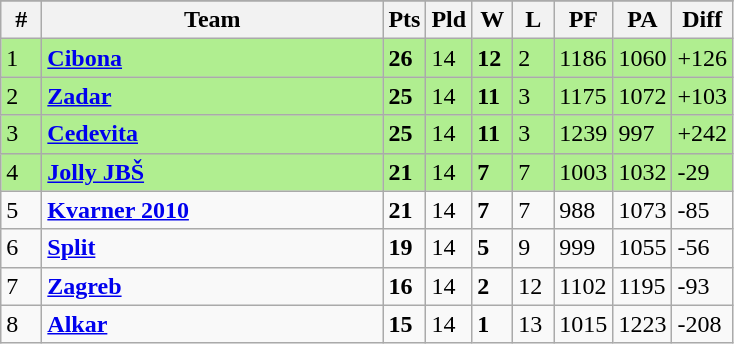<table class=wikitable>
<tr align=center>
</tr>
<tr>
<th width=20>#</th>
<th width=220>Team</th>
<th width=20>Pts</th>
<th width=20>Pld</th>
<th width=20>W</th>
<th width=20>L</th>
<th width=20>PF</th>
<th width=20>PA</th>
<th width=20>Diff</th>
</tr>
<tr bgcolor=B0EE90>
<td>1</td>
<td align="left"><strong><a href='#'>Cibona</a></strong></td>
<td><strong>26</strong></td>
<td>14</td>
<td><strong>12</strong></td>
<td>2</td>
<td>1186</td>
<td>1060</td>
<td>+126</td>
</tr>
<tr bgcolor=B0EE90>
<td>2</td>
<td align="left"><strong><a href='#'>Zadar</a></strong></td>
<td><strong>25</strong></td>
<td>14</td>
<td><strong>11</strong></td>
<td>3</td>
<td>1175</td>
<td>1072</td>
<td>+103</td>
</tr>
<tr bgcolor=B0EE90>
<td>3</td>
<td align="left"><strong><a href='#'>Cedevita</a></strong></td>
<td><strong>25</strong></td>
<td>14</td>
<td><strong>11</strong></td>
<td>3</td>
<td>1239</td>
<td>997</td>
<td>+242</td>
</tr>
<tr bgcolor=B0EE90>
<td>4</td>
<td align="left"><strong><a href='#'>Jolly JBŠ</a></strong></td>
<td><strong>21</strong></td>
<td>14</td>
<td><strong>7</strong></td>
<td>7</td>
<td>1003</td>
<td>1032</td>
<td>-29</td>
</tr>
<tr>
<td>5</td>
<td align="left"><strong><a href='#'>Kvarner 2010</a></strong></td>
<td><strong>21</strong></td>
<td>14</td>
<td><strong>7</strong></td>
<td>7</td>
<td>988</td>
<td>1073</td>
<td>-85</td>
</tr>
<tr>
<td>6</td>
<td align="left"><strong><a href='#'>Split</a></strong></td>
<td><strong>19</strong></td>
<td>14</td>
<td><strong>5</strong></td>
<td>9</td>
<td>999</td>
<td>1055</td>
<td>-56</td>
</tr>
<tr>
<td>7</td>
<td align="left"><strong><a href='#'>Zagreb</a></strong></td>
<td><strong>16</strong></td>
<td>14</td>
<td><strong>2</strong></td>
<td>12</td>
<td>1102</td>
<td>1195</td>
<td>-93</td>
</tr>
<tr>
<td>8</td>
<td align="left"><strong><a href='#'>Alkar</a></strong></td>
<td><strong>15</strong></td>
<td>14</td>
<td><strong>1</strong></td>
<td>13</td>
<td>1015</td>
<td>1223</td>
<td>-208</td>
</tr>
</table>
